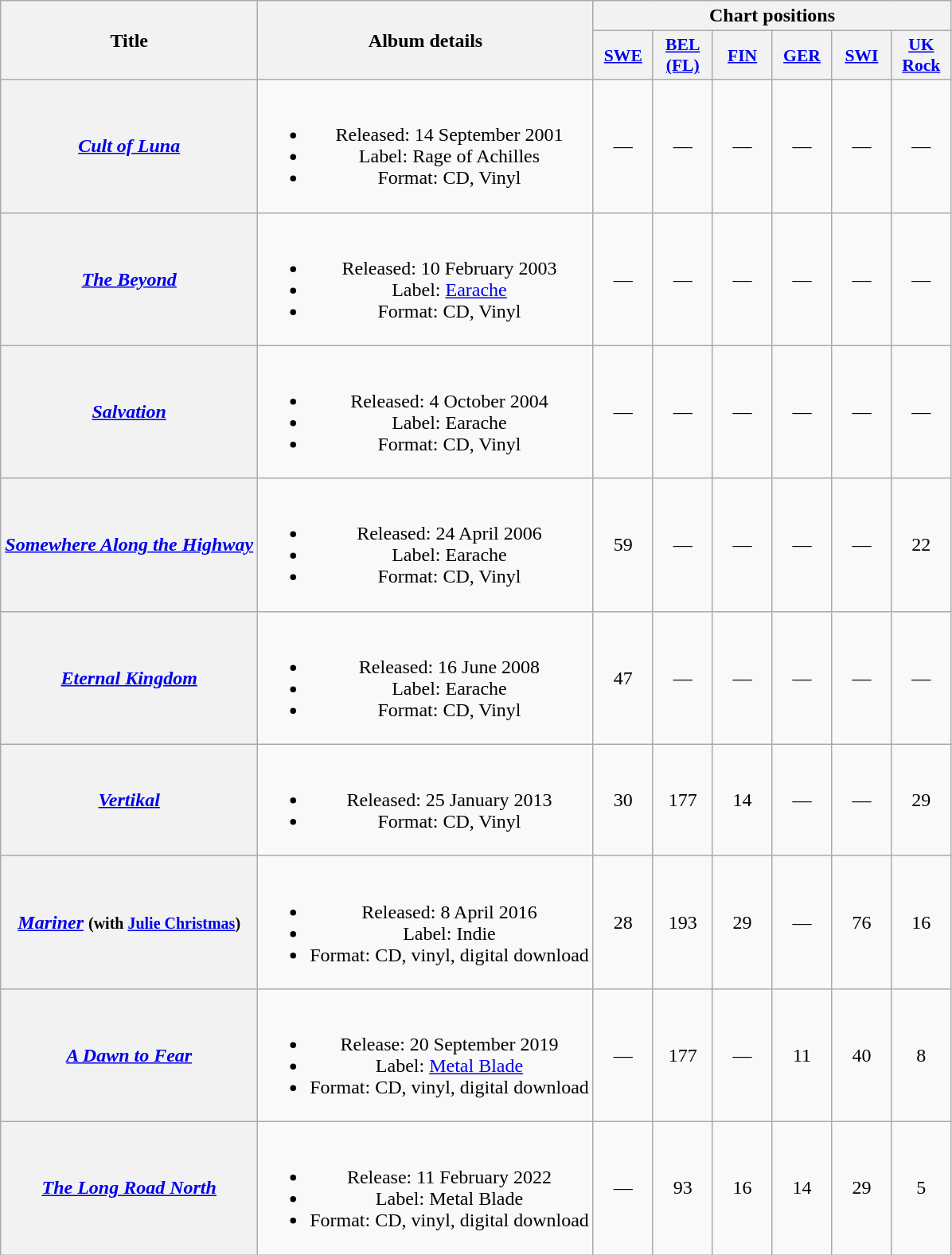<table class="wikitable plainrowheaders"  style="text-align:center;">
<tr>
<th rowspan="2">Title</th>
<th rowspan="2">Album details</th>
<th colspan="9">Chart positions</th>
</tr>
<tr>
<th scope="col" style="width:3em;font-size:90%;"><a href='#'>SWE</a><br></th>
<th scope="col" style="width:3em;font-size:90%;"><a href='#'>BEL<br>(FL)</a><br></th>
<th scope="col" style="width:3em;font-size:90%;"><a href='#'>FIN</a><br></th>
<th scope="col" style="width:3em;font-size:90%;"><a href='#'>GER</a><br></th>
<th scope="col" style="width:3em;font-size:90%;"><a href='#'>SWI</a><br></th>
<th scope="col" style="width:3em;font-size:90%;"><a href='#'>UK<br>Rock</a><br></th>
</tr>
<tr>
<th scope="row"><em><a href='#'>Cult of Luna</a></em></th>
<td><br><ul><li>Released: 14 September 2001</li><li>Label: Rage of Achilles</li><li>Format: CD, Vinyl</li></ul></td>
<td align="center">—</td>
<td align="center">—</td>
<td align="center">—</td>
<td align="center">—</td>
<td align="center">—</td>
<td align="center">—</td>
</tr>
<tr>
<th scope="row"><em><a href='#'>The Beyond</a></em></th>
<td><br><ul><li>Released: 10 February 2003</li><li>Label: <a href='#'>Earache</a></li><li>Format: CD, Vinyl</li></ul></td>
<td align="center">—</td>
<td align="center">—</td>
<td align="center">—</td>
<td align="center">—</td>
<td align="center">—</td>
<td align="center">—</td>
</tr>
<tr>
<th scope="row"><em><a href='#'>Salvation</a></em></th>
<td><br><ul><li>Released: 4 October 2004</li><li>Label: Earache</li><li>Format: CD, Vinyl</li></ul></td>
<td align="center">—</td>
<td align="center">—</td>
<td align="center">—</td>
<td align="center">—</td>
<td align="center">—</td>
<td align="center">—</td>
</tr>
<tr>
<th scope="row"><em><a href='#'>Somewhere Along the Highway</a></em></th>
<td><br><ul><li>Released: 24 April 2006</li><li>Label: Earache</li><li>Format: CD, Vinyl</li></ul></td>
<td align="center">59</td>
<td align="center">—</td>
<td align="center">—</td>
<td align="center">—</td>
<td align="center">—</td>
<td align="center">22</td>
</tr>
<tr>
<th scope="row"><em><a href='#'>Eternal Kingdom</a></em></th>
<td><br><ul><li>Released: 16 June 2008</li><li>Label: Earache</li><li>Format: CD, Vinyl</li></ul></td>
<td align="center">47</td>
<td align="center">—</td>
<td align="center">—</td>
<td align="center">—</td>
<td align="center">—</td>
<td align="center">—</td>
</tr>
<tr>
<th scope="row"><em><a href='#'>Vertikal</a></em></th>
<td><br><ul><li>Released: 25 January 2013</li><li>Format: CD, Vinyl</li></ul></td>
<td align="center">30</td>
<td align="center">177</td>
<td align="center">14</td>
<td align="center">—</td>
<td align="center">—</td>
<td align="center">29</td>
</tr>
<tr>
<th scope="row"><em><a href='#'>Mariner</a></em> <small>(with <a href='#'>Julie Christmas</a>)</small></th>
<td><br><ul><li>Released: 8 April 2016</li><li>Label: Indie</li><li>Format: CD, vinyl, digital download</li></ul></td>
<td align="center">28</td>
<td align="center">193</td>
<td align="center">29<br></td>
<td align="center">—</td>
<td align="center">76</td>
<td align="center">16</td>
</tr>
<tr>
<th scope="row"><em><a href='#'>A Dawn to Fear</a></em></th>
<td><br><ul><li>Release: 20 September 2019</li><li>Label: <a href='#'>Metal Blade</a></li><li>Format: CD, vinyl, digital download</li></ul></td>
<td align="center">—</td>
<td align="center">177</td>
<td align="center">—</td>
<td align="center">11</td>
<td align="center">40</td>
<td align="center">8</td>
</tr>
<tr>
<th scope="row"><em><a href='#'>The Long Road North</a></em></th>
<td><br><ul><li>Release: 11 February 2022</li><li>Label: Metal Blade</li><li>Format: CD, vinyl, digital download</li></ul></td>
<td align="center">—</td>
<td align="center">93</td>
<td align="center">16<br></td>
<td align="center">14</td>
<td align="center">29</td>
<td align="center">5</td>
</tr>
</table>
